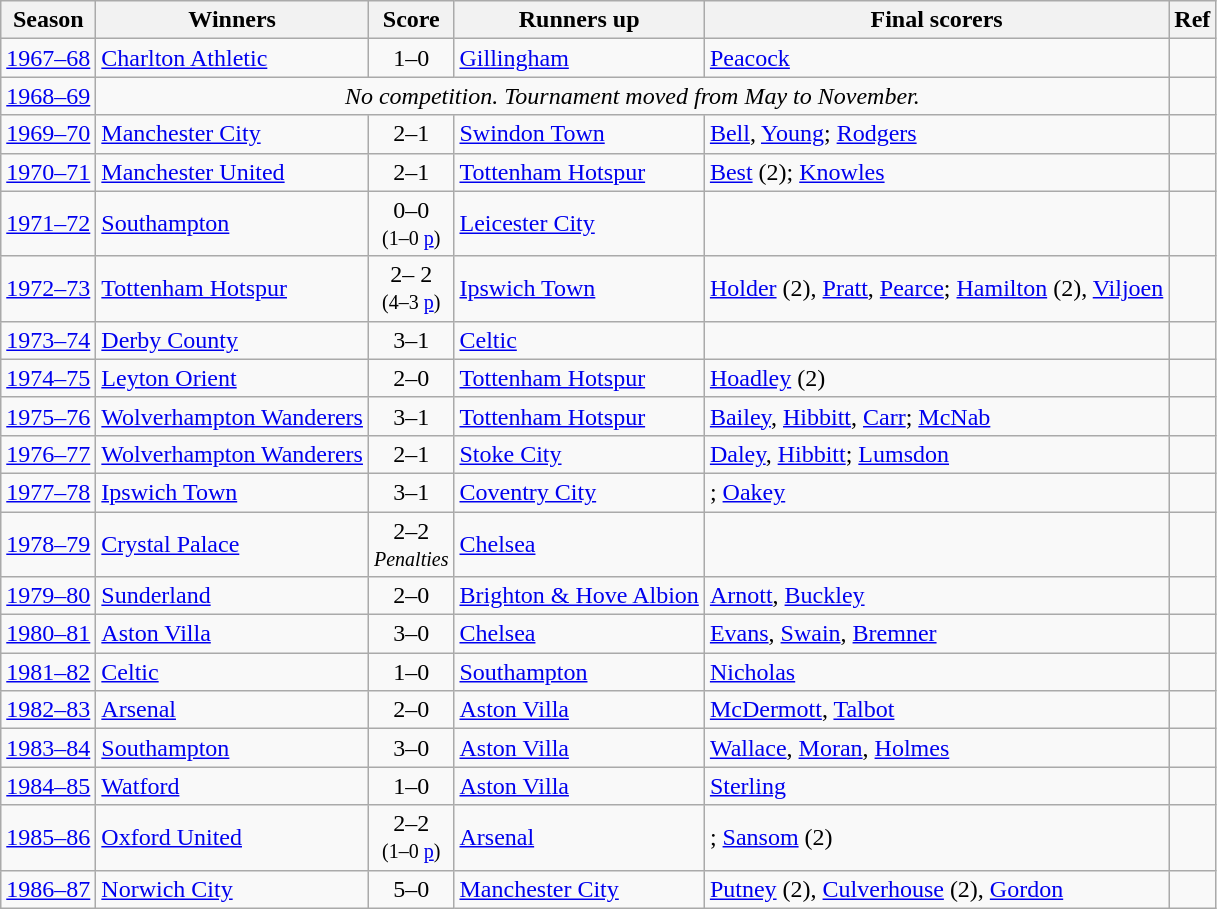<table class="wikitable">
<tr>
<th>Season</th>
<th>Winners</th>
<th>Score</th>
<th>Runners up</th>
<th>Final scorers</th>
<th>Ref</th>
</tr>
<tr>
<td><a href='#'>1967–68</a></td>
<td><a href='#'>Charlton Athletic</a></td>
<td style="text-align: center;">1–0</td>
<td><a href='#'>Gillingham</a></td>
<td><a href='#'>Peacock</a></td>
<td></td>
</tr>
<tr>
<td><a href='#'>1968–69</a></td>
<td colspan = "4" style="text-align: center;"><em>No competition. Tournament moved from May to November.</em></td>
<td></td>
</tr>
<tr>
<td><a href='#'>1969–70</a></td>
<td><a href='#'>Manchester City</a></td>
<td style="text-align: center;">2–1</td>
<td><a href='#'>Swindon Town</a></td>
<td><a href='#'>Bell</a>, <a href='#'>Young</a>; <a href='#'>Rodgers</a></td>
<td></td>
</tr>
<tr>
<td><a href='#'>1970–71</a></td>
<td><a href='#'>Manchester United</a></td>
<td style="text-align: center;">2–1</td>
<td><a href='#'>Tottenham Hotspur</a></td>
<td><a href='#'>Best</a> (2); <a href='#'>Knowles</a></td>
<td></td>
</tr>
<tr>
<td><a href='#'>1971–72</a></td>
<td><a href='#'>Southampton</a></td>
<td style="text-align: center;">0–0<br><small>(1–0 <a href='#'>p</a>)</small></td>
<td><a href='#'>Leicester City</a></td>
<td></td>
<td></td>
</tr>
<tr>
<td><a href='#'>1972–73</a></td>
<td><a href='#'>Tottenham Hotspur</a></td>
<td style="text-align: center;">2– 2<br><small>(4–3 <a href='#'>p</a>)</small></td>
<td><a href='#'>Ipswich Town</a></td>
<td><a href='#'>Holder</a> (2), <a href='#'>Pratt</a>, <a href='#'>Pearce</a>; <a href='#'>Hamilton</a> (2), <a href='#'>Viljoen</a></td>
<td></td>
</tr>
<tr>
<td><a href='#'>1973–74</a></td>
<td><a href='#'>Derby County</a></td>
<td style="text-align: center;">3–1</td>
<td><a href='#'>Celtic</a></td>
<td></td>
<td></td>
</tr>
<tr>
<td><a href='#'>1974–75</a></td>
<td><a href='#'>Leyton Orient</a></td>
<td style="text-align: center;">2–0</td>
<td><a href='#'>Tottenham Hotspur</a></td>
<td><a href='#'>Hoadley</a> (2)</td>
<td></td>
</tr>
<tr>
<td><a href='#'>1975–76</a></td>
<td><a href='#'>Wolverhampton Wanderers</a></td>
<td style="text-align: center;">3–1</td>
<td><a href='#'>Tottenham Hotspur</a></td>
<td><a href='#'>Bailey</a>, <a href='#'>Hibbitt</a>, <a href='#'>Carr</a>; <a href='#'>McNab</a></td>
<td></td>
</tr>
<tr>
<td><a href='#'>1976–77</a></td>
<td><a href='#'>Wolverhampton Wanderers</a></td>
<td style="text-align: center;">2–1</td>
<td><a href='#'>Stoke City</a></td>
<td><a href='#'>Daley</a>, <a href='#'>Hibbitt</a>; <a href='#'>Lumsdon</a></td>
<td></td>
</tr>
<tr>
<td><a href='#'>1977–78</a></td>
<td><a href='#'>Ipswich Town</a></td>
<td style="text-align: center;">3–1</td>
<td><a href='#'>Coventry City</a></td>
<td>; <a href='#'>Oakey</a></td>
<td></td>
</tr>
<tr>
<td><a href='#'>1978–79</a></td>
<td><a href='#'>Crystal Palace</a></td>
<td style="text-align: center;">2–2<br><small><em>Penalties</em></small></td>
<td><a href='#'>Chelsea</a></td>
<td></td>
<td></td>
</tr>
<tr>
<td><a href='#'>1979–80</a></td>
<td><a href='#'>Sunderland</a></td>
<td style="text-align: center;">2–0</td>
<td><a href='#'>Brighton & Hove Albion</a></td>
<td><a href='#'>Arnott</a>, <a href='#'>Buckley</a></td>
<td></td>
</tr>
<tr>
<td><a href='#'>1980–81</a></td>
<td><a href='#'>Aston Villa</a></td>
<td style="text-align: center;">3–0</td>
<td><a href='#'>Chelsea</a></td>
<td><a href='#'>Evans</a>, <a href='#'>Swain</a>, <a href='#'>Bremner</a></td>
<td></td>
</tr>
<tr>
<td><a href='#'>1981–82</a></td>
<td><a href='#'>Celtic</a></td>
<td style="text-align: center;">1–0</td>
<td><a href='#'>Southampton</a></td>
<td><a href='#'>Nicholas</a></td>
<td></td>
</tr>
<tr>
<td><a href='#'>1982–83</a></td>
<td><a href='#'>Arsenal</a></td>
<td style="text-align: center;">2–0</td>
<td><a href='#'>Aston Villa</a></td>
<td><a href='#'>McDermott</a>, <a href='#'>Talbot</a></td>
<td></td>
</tr>
<tr>
<td><a href='#'>1983–84</a></td>
<td><a href='#'>Southampton</a></td>
<td style="text-align: center;">3–0</td>
<td><a href='#'>Aston Villa</a></td>
<td><a href='#'>Wallace</a>, <a href='#'>Moran</a>, <a href='#'>Holmes</a></td>
<td></td>
</tr>
<tr>
<td><a href='#'>1984–85</a></td>
<td><a href='#'>Watford</a></td>
<td style="text-align: center;">1–0</td>
<td><a href='#'>Aston Villa</a></td>
<td><a href='#'>Sterling</a></td>
<td></td>
</tr>
<tr>
<td><a href='#'>1985–86</a></td>
<td><a href='#'>Oxford United</a></td>
<td style="text-align: center;">2–2<br><small>(1–0 <a href='#'>p</a>)</small></td>
<td><a href='#'>Arsenal</a></td>
<td>; <a href='#'>Sansom</a> (2)</td>
<td></td>
</tr>
<tr>
<td><a href='#'>1986–87</a></td>
<td><a href='#'>Norwich City</a></td>
<td style="text-align: center;">5–0</td>
<td><a href='#'>Manchester City</a></td>
<td><a href='#'>Putney</a> (2), <a href='#'>Culverhouse</a> (2), <a href='#'>Gordon</a></td>
<td></td>
</tr>
</table>
